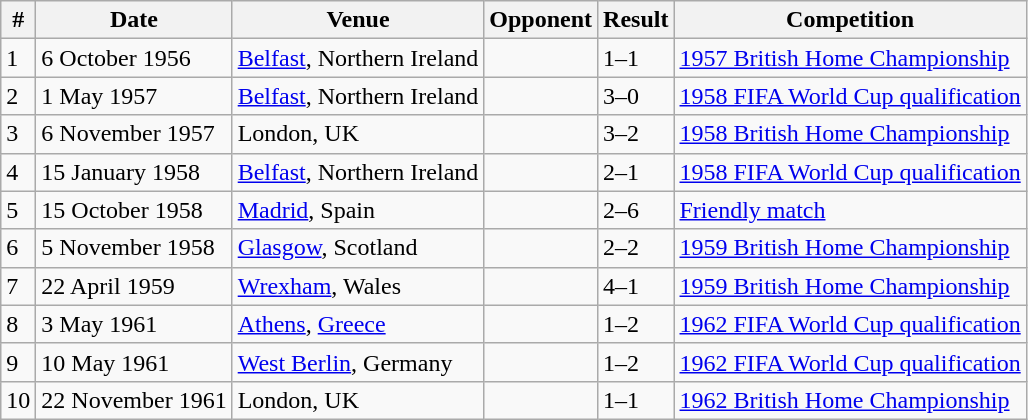<table class="wikitable">
<tr>
<th>#</th>
<th>Date</th>
<th>Venue</th>
<th>Opponent</th>
<th>Result</th>
<th>Competition</th>
</tr>
<tr>
<td>1</td>
<td>6 October 1956</td>
<td><a href='#'>Belfast</a>, Northern Ireland</td>
<td></td>
<td>1–1</td>
<td><a href='#'>1957 British Home Championship</a></td>
</tr>
<tr>
<td>2</td>
<td>1 May 1957</td>
<td><a href='#'>Belfast</a>, Northern Ireland</td>
<td></td>
<td>3–0</td>
<td><a href='#'>1958 FIFA World Cup qualification</a></td>
</tr>
<tr>
<td>3</td>
<td>6 November 1957</td>
<td>London, UK</td>
<td></td>
<td>3–2</td>
<td><a href='#'>1958 British Home Championship</a></td>
</tr>
<tr>
<td>4</td>
<td>15 January 1958</td>
<td><a href='#'>Belfast</a>, Northern Ireland</td>
<td></td>
<td>2–1</td>
<td><a href='#'>1958 FIFA World Cup qualification</a></td>
</tr>
<tr>
<td>5</td>
<td>15 October 1958</td>
<td><a href='#'>Madrid</a>, Spain</td>
<td></td>
<td>2–6</td>
<td><a href='#'>Friendly match</a></td>
</tr>
<tr>
<td>6</td>
<td>5 November 1958</td>
<td><a href='#'>Glasgow</a>, Scotland</td>
<td></td>
<td>2–2</td>
<td><a href='#'>1959 British Home Championship</a></td>
</tr>
<tr>
<td>7</td>
<td>22 April 1959</td>
<td><a href='#'>Wrexham</a>, Wales</td>
<td></td>
<td>4–1</td>
<td><a href='#'>1959 British Home Championship</a></td>
</tr>
<tr>
<td>8</td>
<td>3 May 1961</td>
<td><a href='#'>Athens</a>, <a href='#'>Greece</a></td>
<td></td>
<td>1–2</td>
<td><a href='#'>1962 FIFA World Cup qualification</a></td>
</tr>
<tr>
<td>9</td>
<td>10 May 1961</td>
<td><a href='#'>West Berlin</a>, Germany</td>
<td></td>
<td>1–2</td>
<td><a href='#'>1962 FIFA World Cup qualification</a></td>
</tr>
<tr>
<td>10</td>
<td>22 November 1961</td>
<td>London, UK</td>
<td></td>
<td>1–1</td>
<td><a href='#'>1962 British Home Championship</a></td>
</tr>
</table>
